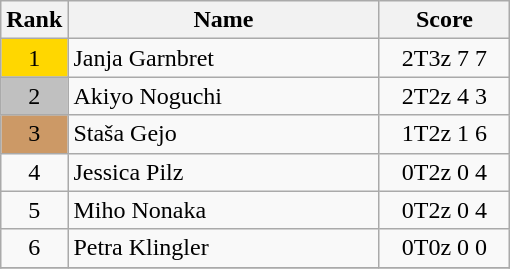<table class="wikitable">
<tr>
<th>Rank</th>
<th width = "200">Name</th>
<th width = "80">Score</th>
</tr>
<tr>
<td align="center" style="background: gold">1</td>
<td> Janja Garnbret</td>
<td align="center">2T3z 7 7</td>
</tr>
<tr>
<td align="center" style="background: silver">2</td>
<td> Akiyo Noguchi</td>
<td align="center">2T2z 4 3</td>
</tr>
<tr>
<td align="center" style="background: #cc9966">3</td>
<td> Staša Gejo</td>
<td align="center">1T2z 1 6</td>
</tr>
<tr>
<td align="center">4</td>
<td> Jessica Pilz</td>
<td align="center">0T2z 0 4</td>
</tr>
<tr>
<td align="center">5</td>
<td> Miho Nonaka</td>
<td align="center">0T2z 0 4</td>
</tr>
<tr>
<td align="center">6</td>
<td> Petra Klingler</td>
<td align="center">0T0z 0 0</td>
</tr>
<tr>
</tr>
</table>
